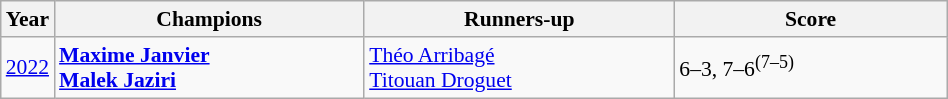<table class="wikitable" style="font-size:90%">
<tr>
<th>Year</th>
<th style="width:200px;">Champions</th>
<th style="width:200px;">Runners-up</th>
<th style="width:175px;">Score</th>
</tr>
<tr>
<td><a href='#'>2022</a></td>
<td> <strong><a href='#'>Maxime Janvier</a></strong><br> <strong><a href='#'>Malek Jaziri</a></strong></td>
<td> <a href='#'>Théo Arribagé</a><br> <a href='#'>Titouan Droguet</a></td>
<td>6–3, 7–6<sup>(7–5)</sup></td>
</tr>
</table>
